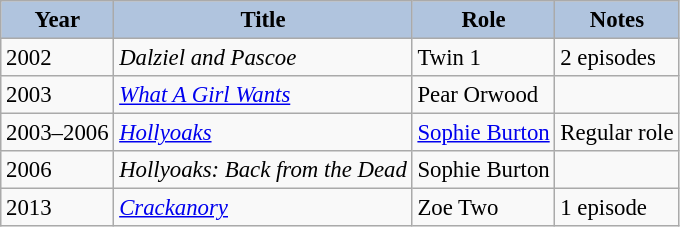<table class="wikitable" style="font-size:95%;">
<tr>
<th style="background:#B0C4DE;">Year</th>
<th style="background:#B0C4DE;">Title</th>
<th style="background:#B0C4DE;">Role</th>
<th style="background:#B0C4DE;">Notes</th>
</tr>
<tr>
<td>2002</td>
<td><em>Dalziel and Pascoe</em></td>
<td>Twin 1</td>
<td>2 episodes</td>
</tr>
<tr>
<td>2003</td>
<td><em><a href='#'>What A Girl Wants</a></em></td>
<td>Pear Orwood</td>
<td></td>
</tr>
<tr>
<td>2003–2006</td>
<td><em><a href='#'>Hollyoaks</a></em></td>
<td><a href='#'>Sophie Burton</a></td>
<td>Regular role</td>
</tr>
<tr>
<td>2006</td>
<td><em>Hollyoaks: Back from the Dead</em></td>
<td>Sophie Burton</td>
<td></td>
</tr>
<tr>
<td>2013</td>
<td><em><a href='#'>Crackanory</a></em></td>
<td>Zoe Two</td>
<td>1 episode</td>
</tr>
</table>
